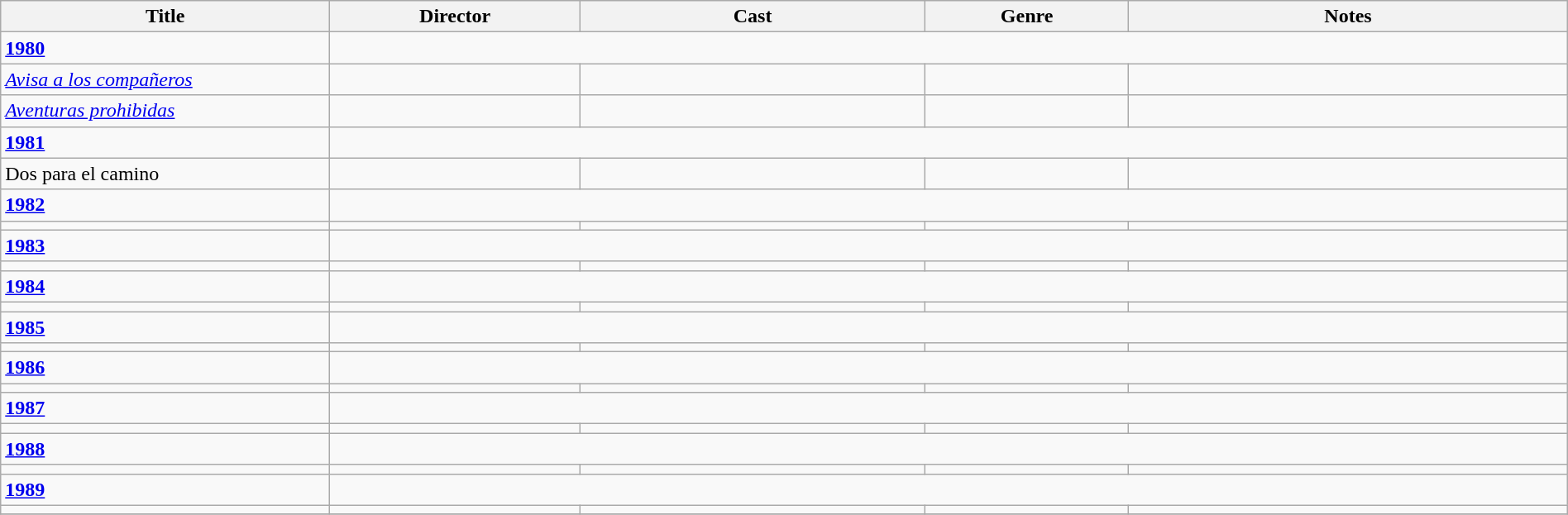<table class="wikitable" width= "100%">
<tr>
<th width=21%>Title</th>
<th width=16%>Director</th>
<th width=22%>Cast</th>
<th width=13%>Genre</th>
<th width=28%>Notes</th>
</tr>
<tr>
<td><strong><a href='#'>1980</a></strong></td>
</tr>
<tr>
<td><em><a href='#'>Avisa a los compañeros</a></em></td>
<td></td>
<td></td>
<td></td>
<td></td>
</tr>
<tr>
<td><em><a href='#'>Aventuras prohibidas</a></em></td>
<td></td>
<td></td>
<td></td>
<td></td>
</tr>
<tr>
<td><strong><a href='#'>1981</a></strong></td>
</tr>
<tr>
<td>Dos para el camino</td>
<td></td>
<td></td>
<td></td>
<td></td>
</tr>
<tr>
<td><strong><a href='#'>1982</a></strong></td>
</tr>
<tr>
<td></td>
<td></td>
<td></td>
<td></td>
<td></td>
</tr>
<tr>
<td><strong><a href='#'>1983</a></strong></td>
</tr>
<tr>
<td></td>
<td></td>
<td></td>
<td></td>
<td></td>
</tr>
<tr>
<td><strong><a href='#'>1984</a></strong></td>
</tr>
<tr>
<td></td>
<td></td>
<td></td>
<td></td>
<td></td>
</tr>
<tr>
<td><strong><a href='#'>1985</a></strong></td>
</tr>
<tr>
<td></td>
<td></td>
<td></td>
<td></td>
<td></td>
</tr>
<tr>
<td><strong><a href='#'>1986</a></strong></td>
</tr>
<tr>
<td></td>
<td></td>
<td></td>
<td></td>
<td></td>
</tr>
<tr>
<td><strong><a href='#'>1987</a></strong></td>
</tr>
<tr>
<td></td>
<td></td>
<td></td>
<td></td>
<td></td>
</tr>
<tr>
<td><strong><a href='#'>1988</a></strong></td>
</tr>
<tr>
<td></td>
<td></td>
<td></td>
<td></td>
<td></td>
</tr>
<tr>
<td><strong><a href='#'>1989</a></strong></td>
</tr>
<tr>
<td></td>
<td></td>
<td></td>
<td></td>
<td></td>
</tr>
<tr>
</tr>
</table>
